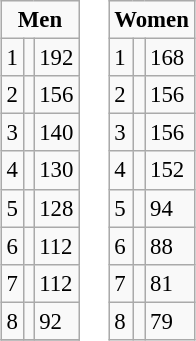<table>
<tr ---- valign="top">
<td><br><table class="wikitable" style="font-size: 95%">
<tr>
<td colspan="3" align="center"><strong>Men</strong></td>
</tr>
<tr>
<td>1</td>
<td align="left"></td>
<td>192</td>
</tr>
<tr>
<td>2</td>
<td align="left"></td>
<td>156</td>
</tr>
<tr>
<td>3</td>
<td align="left"></td>
<td>140</td>
</tr>
<tr>
<td>4</td>
<td align="left"></td>
<td>130</td>
</tr>
<tr>
<td>5</td>
<td align="left"></td>
<td>128</td>
</tr>
<tr>
<td>6</td>
<td align="left"></td>
<td>112</td>
</tr>
<tr>
<td>7</td>
<td align="left"></td>
<td>112</td>
</tr>
<tr>
<td>8</td>
<td align="left"></td>
<td>92</td>
</tr>
<tr>
</tr>
</table>
</td>
<td><br><table class="wikitable" style="font-size: 95%">
<tr>
<td colspan="3" align="center"><strong>Women</strong></td>
</tr>
<tr>
<td>1</td>
<td align="left"></td>
<td>168</td>
</tr>
<tr>
<td>2</td>
<td align="left"></td>
<td>156</td>
</tr>
<tr>
<td>3</td>
<td align="left"></td>
<td>156</td>
</tr>
<tr>
<td>4</td>
<td align="left"></td>
<td>152</td>
</tr>
<tr>
<td>5</td>
<td align="left"></td>
<td>94</td>
</tr>
<tr>
<td>6</td>
<td align="left"></td>
<td>88</td>
</tr>
<tr>
<td>7</td>
<td align="left"></td>
<td>81</td>
</tr>
<tr>
<td>8</td>
<td align="left"></td>
<td>79</td>
</tr>
</table>
</td>
<td></td>
</tr>
</table>
